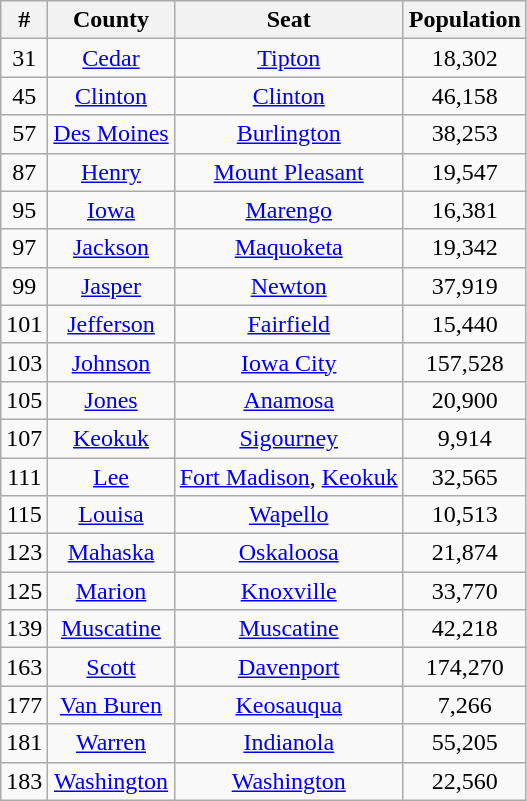<table class="wikitable sortable" style="text-align:center;">
<tr>
<th>#</th>
<th>County</th>
<th>Seat</th>
<th>Population</th>
</tr>
<tr>
<td>31</td>
<td><a href='#'>Cedar</a></td>
<td><a href='#'>Tipton</a></td>
<td>18,302</td>
</tr>
<tr>
<td>45</td>
<td><a href='#'>Clinton</a></td>
<td><a href='#'>Clinton</a></td>
<td>46,158</td>
</tr>
<tr>
<td>57</td>
<td><a href='#'>Des Moines</a></td>
<td><a href='#'>Burlington</a></td>
<td>38,253</td>
</tr>
<tr>
<td>87</td>
<td><a href='#'>Henry</a></td>
<td><a href='#'>Mount Pleasant</a></td>
<td>19,547</td>
</tr>
<tr>
<td>95</td>
<td><a href='#'>Iowa</a></td>
<td><a href='#'>Marengo</a></td>
<td>16,381</td>
</tr>
<tr>
<td>97</td>
<td><a href='#'>Jackson</a></td>
<td><a href='#'>Maquoketa</a></td>
<td>19,342</td>
</tr>
<tr>
<td>99</td>
<td><a href='#'>Jasper</a></td>
<td><a href='#'>Newton</a></td>
<td>37,919</td>
</tr>
<tr>
<td>101</td>
<td><a href='#'>Jefferson</a></td>
<td><a href='#'>Fairfield</a></td>
<td>15,440</td>
</tr>
<tr>
<td>103</td>
<td><a href='#'>Johnson</a></td>
<td><a href='#'>Iowa City</a></td>
<td>157,528</td>
</tr>
<tr>
<td>105</td>
<td><a href='#'>Jones</a></td>
<td><a href='#'>Anamosa</a></td>
<td>20,900</td>
</tr>
<tr>
<td>107</td>
<td><a href='#'>Keokuk</a></td>
<td><a href='#'>Sigourney</a></td>
<td>9,914</td>
</tr>
<tr>
<td>111</td>
<td><a href='#'>Lee</a></td>
<td><a href='#'>Fort Madison</a>, <a href='#'>Keokuk</a></td>
<td>32,565</td>
</tr>
<tr>
<td>115</td>
<td><a href='#'>Louisa</a></td>
<td><a href='#'>Wapello</a></td>
<td>10,513</td>
</tr>
<tr>
<td>123</td>
<td><a href='#'>Mahaska</a></td>
<td><a href='#'>Oskaloosa</a></td>
<td>21,874</td>
</tr>
<tr>
<td>125</td>
<td><a href='#'>Marion</a></td>
<td><a href='#'>Knoxville</a></td>
<td>33,770</td>
</tr>
<tr>
<td>139</td>
<td><a href='#'>Muscatine</a></td>
<td><a href='#'>Muscatine</a></td>
<td>42,218</td>
</tr>
<tr>
<td>163</td>
<td><a href='#'>Scott</a></td>
<td><a href='#'>Davenport</a></td>
<td>174,270</td>
</tr>
<tr>
<td>177</td>
<td><a href='#'>Van Buren</a></td>
<td><a href='#'>Keosauqua</a></td>
<td>7,266</td>
</tr>
<tr>
<td>181</td>
<td><a href='#'>Warren</a></td>
<td><a href='#'>Indianola</a></td>
<td>55,205</td>
</tr>
<tr>
<td>183</td>
<td><a href='#'>Washington</a></td>
<td><a href='#'>Washington</a></td>
<td>22,560</td>
</tr>
</table>
